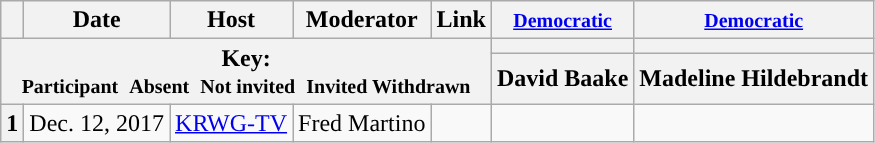<table class="wikitable" style="text-align:center;">
<tr>
<th scope="col"></th>
<th scope="col">Date</th>
<th scope="col">Host</th>
<th scope="col">Moderator</th>
<th scope="col">Link</th>
<th scope="col"><small><a href='#'>Democratic</a></small></th>
<th scope="col"><small><a href='#'>Democratic</a></small></th>
</tr>
<tr>
<th colspan="5" rowspan="2">Key:<br> <small>Participant </small>  <small>Absent </small>  <small>Not invited </small>  <small>Invited  Withdrawn</small></th>
<th scope="col" style="background:"></th>
<th scope="col" style="background:"></th>
</tr>
<tr>
<th scope="col">David Baake</th>
<th scope="col">Madeline Hildebrandt</th>
</tr>
<tr>
<th>1</th>
<td style="white-space:nowrap;">Dec. 12, 2017</td>
<td style="white-space:nowrap;"><a href='#'>KRWG-TV</a></td>
<td style="white-space:nowrap;">Fred Martino</td>
<td style="white-space:nowrap;"></td>
<td></td>
<td></td>
</tr>
</table>
